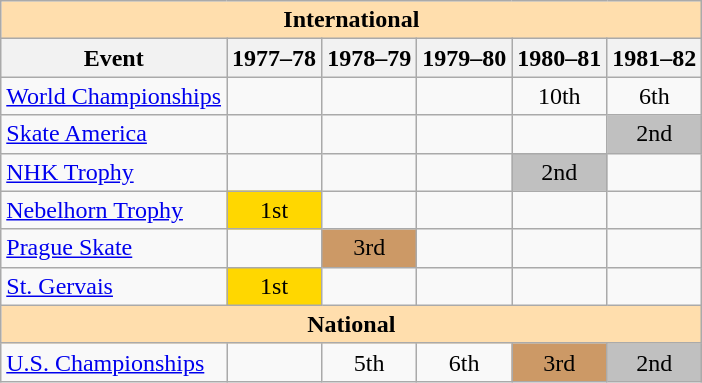<table class="wikitable" style="text-align:center">
<tr>
<th style="background-color: #ffdead; " colspan=6 align=center>International</th>
</tr>
<tr>
<th>Event</th>
<th>1977–78</th>
<th>1978–79</th>
<th>1979–80</th>
<th>1980–81</th>
<th>1981–82</th>
</tr>
<tr>
<td align=left><a href='#'>World Championships</a></td>
<td></td>
<td></td>
<td></td>
<td>10th</td>
<td>6th</td>
</tr>
<tr>
<td align=left><a href='#'>Skate America</a></td>
<td></td>
<td></td>
<td></td>
<td></td>
<td bgcolor=silver>2nd</td>
</tr>
<tr>
<td align=left><a href='#'>NHK Trophy</a></td>
<td></td>
<td></td>
<td></td>
<td bgcolor=silver>2nd</td>
<td></td>
</tr>
<tr>
<td align=left><a href='#'>Nebelhorn Trophy</a></td>
<td bgcolor=gold>1st</td>
<td></td>
<td></td>
<td></td>
<td></td>
</tr>
<tr>
<td align=left><a href='#'>Prague Skate</a></td>
<td></td>
<td bgcolor=cc9966>3rd</td>
<td></td>
<td></td>
<td></td>
</tr>
<tr>
<td align=left><a href='#'>St. Gervais</a></td>
<td bgcolor=gold>1st</td>
<td></td>
<td></td>
<td></td>
<td></td>
</tr>
<tr>
<th style="background-color: #ffdead; " colspan=6 align=center>National</th>
</tr>
<tr>
<td align=left><a href='#'>U.S. Championships</a></td>
<td></td>
<td>5th</td>
<td>6th</td>
<td bgcolor=cc9966>3rd</td>
<td bgcolor=silver>2nd</td>
</tr>
</table>
